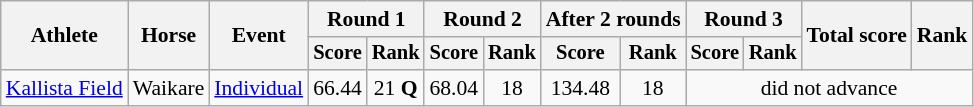<table class=wikitable style="font-size:90%">
<tr>
<th rowspan=2>Athlete</th>
<th rowspan=2>Horse</th>
<th rowspan=2>Event</th>
<th colspan=2>Round 1</th>
<th colspan=2>Round 2</th>
<th colspan=2>After 2 rounds</th>
<th colspan=2>Round 3</th>
<th rowspan=2>Total score</th>
<th rowspan=2>Rank</th>
</tr>
<tr style="font-size:95%">
<th>Score</th>
<th>Rank</th>
<th>Score</th>
<th>Rank</th>
<th>Score</th>
<th>Rank</th>
<th>Score</th>
<th>Rank</th>
</tr>
<tr align=center>
<td align=left><a href='#'>Kallista Field</a></td>
<td align=left>Waikare</td>
<td align=left><a href='#'>Individual</a></td>
<td>66.44</td>
<td>21 <strong>Q</strong></td>
<td>68.04</td>
<td>18</td>
<td>134.48</td>
<td>18</td>
<td colspan=4>did not advance</td>
</tr>
</table>
